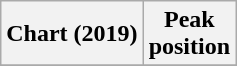<table class="wikitable sortable">
<tr>
<th>Chart (2019)</th>
<th>Peak<br>position</th>
</tr>
<tr>
</tr>
</table>
